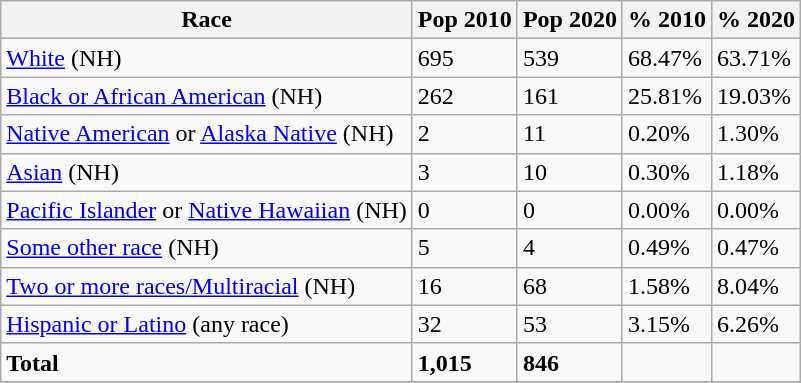<table class="wikitable">
<tr>
<th>Race</th>
<th>Pop 2010</th>
<th>Pop 2020</th>
<th>% 2010</th>
<th>% 2020</th>
</tr>
<tr>
<td><a href='#'>White</a> (NH)</td>
<td>695</td>
<td>539</td>
<td>68.47%</td>
<td>63.71%</td>
</tr>
<tr>
<td><a href='#'>Black or African American</a> (NH)</td>
<td>262</td>
<td>161</td>
<td>25.81%</td>
<td>19.03%</td>
</tr>
<tr>
<td><a href='#'>Native American</a> or <a href='#'>Alaska Native</a> (NH)</td>
<td>2</td>
<td>11</td>
<td>0.20%</td>
<td>1.30%</td>
</tr>
<tr>
<td><a href='#'>Asian</a> (NH)</td>
<td>3</td>
<td>10</td>
<td>0.30%</td>
<td>1.18%</td>
</tr>
<tr>
<td><a href='#'>Pacific Islander</a> or <a href='#'>Native Hawaiian</a> (NH)</td>
<td>0</td>
<td>0</td>
<td>0.00%</td>
<td>0.00%</td>
</tr>
<tr>
<td><a href='#'>Some other race</a> (NH)</td>
<td>5</td>
<td>4</td>
<td>0.49%</td>
<td>0.47%</td>
</tr>
<tr>
<td><a href='#'>Two or more races/Multiracial</a> (NH)</td>
<td>16</td>
<td>68</td>
<td>1.58%</td>
<td>8.04%</td>
</tr>
<tr>
<td><a href='#'>Hispanic or Latino</a> (any race)</td>
<td>32</td>
<td>53</td>
<td>3.15%</td>
<td>6.26%</td>
</tr>
<tr>
<td><strong>Total</strong></td>
<td><strong>1,015</strong></td>
<td><strong>846</strong></td>
<td></td>
<td></td>
</tr>
<tr>
</tr>
</table>
